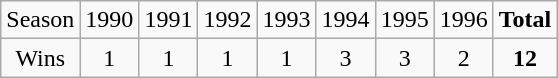<table class="wikitable sortable">
<tr>
<td>Season</td>
<td>1990</td>
<td>1991</td>
<td>1992</td>
<td>1993</td>
<td>1994</td>
<td>1995</td>
<td>1996</td>
<td><strong>Total</strong></td>
</tr>
<tr align="center">
<td>Wins</td>
<td>1</td>
<td>1</td>
<td>1</td>
<td>1</td>
<td>3</td>
<td>3</td>
<td>2</td>
<td><strong>12</strong></td>
</tr>
</table>
